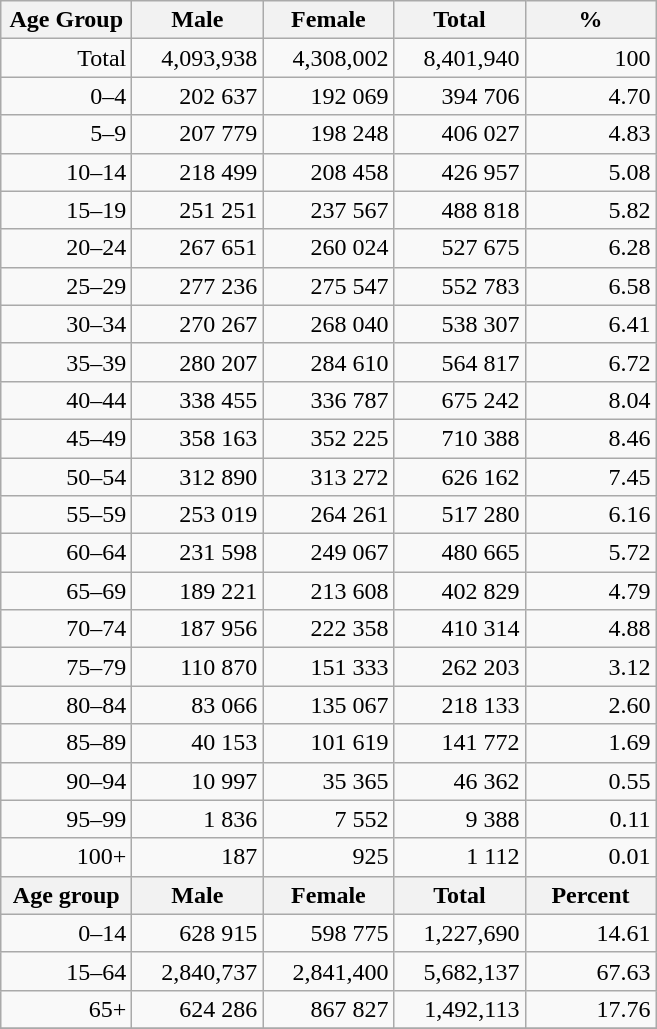<table class="wikitable">
<tr>
<th width="80pt">Age Group</th>
<th width="80pt">Male</th>
<th width="80pt">Female</th>
<th width="80pt">Total</th>
<th width="80pt">%</th>
</tr>
<tr>
<td align="right">Total</td>
<td align="right">4,093,938</td>
<td align="right">4,308,002</td>
<td align="right">8,401,940</td>
<td align="right">100</td>
</tr>
<tr>
<td align="right">0–4</td>
<td align="right">202 637</td>
<td align="right">192 069</td>
<td align="right">394 706</td>
<td align="right">4.70</td>
</tr>
<tr>
<td align="right">5–9</td>
<td align="right">207 779</td>
<td align="right">198 248</td>
<td align="right">406 027</td>
<td align="right">4.83</td>
</tr>
<tr>
<td align="right">10–14</td>
<td align="right">218 499</td>
<td align="right">208 458</td>
<td align="right">426 957</td>
<td align="right">5.08</td>
</tr>
<tr>
<td align="right">15–19</td>
<td align="right">251 251</td>
<td align="right">237 567</td>
<td align="right">488 818</td>
<td align="right">5.82</td>
</tr>
<tr>
<td align="right">20–24</td>
<td align="right">267 651</td>
<td align="right">260 024</td>
<td align="right">527 675</td>
<td align="right">6.28</td>
</tr>
<tr>
<td align="right">25–29</td>
<td align="right">277 236</td>
<td align="right">275 547</td>
<td align="right">552 783</td>
<td align="right">6.58</td>
</tr>
<tr>
<td align="right">30–34</td>
<td align="right">270 267</td>
<td align="right">268 040</td>
<td align="right">538 307</td>
<td align="right">6.41</td>
</tr>
<tr>
<td align="right">35–39</td>
<td align="right">280 207</td>
<td align="right">284 610</td>
<td align="right">564 817</td>
<td align="right">6.72</td>
</tr>
<tr>
<td align="right">40–44</td>
<td align="right">338 455</td>
<td align="right">336 787</td>
<td align="right">675 242</td>
<td align="right">8.04</td>
</tr>
<tr>
<td align="right">45–49</td>
<td align="right">358 163</td>
<td align="right">352 225</td>
<td align="right">710 388</td>
<td align="right">8.46</td>
</tr>
<tr>
<td align="right">50–54</td>
<td align="right">312 890</td>
<td align="right">313 272</td>
<td align="right">626 162</td>
<td align="right">7.45</td>
</tr>
<tr>
<td align="right">55–59</td>
<td align="right">253 019</td>
<td align="right">264 261</td>
<td align="right">517 280</td>
<td align="right">6.16</td>
</tr>
<tr>
<td align="right">60–64</td>
<td align="right">231 598</td>
<td align="right">249 067</td>
<td align="right">480 665</td>
<td align="right">5.72</td>
</tr>
<tr>
<td align="right">65–69</td>
<td align="right">189 221</td>
<td align="right">213 608</td>
<td align="right">402 829</td>
<td align="right">4.79</td>
</tr>
<tr>
<td align="right">70–74</td>
<td align="right">187 956</td>
<td align="right">222 358</td>
<td align="right">410 314</td>
<td align="right">4.88</td>
</tr>
<tr>
<td align="right">75–79</td>
<td align="right">110 870</td>
<td align="right">151 333</td>
<td align="right">262 203</td>
<td align="right">3.12</td>
</tr>
<tr>
<td align="right">80–84</td>
<td align="right">83 066</td>
<td align="right">135 067</td>
<td align="right">218 133</td>
<td align="right">2.60</td>
</tr>
<tr>
<td align="right">85–89</td>
<td align="right">40 153</td>
<td align="right">101 619</td>
<td align="right">141 772</td>
<td align="right">1.69</td>
</tr>
<tr>
<td align="right">90–94</td>
<td align="right">10 997</td>
<td align="right">35 365</td>
<td align="right">46 362</td>
<td align="right">0.55</td>
</tr>
<tr>
<td align="right">95–99</td>
<td align="right">1 836</td>
<td align="right">7 552</td>
<td align="right">9 388</td>
<td align="right">0.11</td>
</tr>
<tr>
<td align="right">100+</td>
<td align="right">187</td>
<td align="right">925</td>
<td align="right">1 112</td>
<td align="right">0.01</td>
</tr>
<tr>
<th width="50">Age group</th>
<th width="80pt">Male</th>
<th width="80">Female</th>
<th width="80">Total</th>
<th width="50">Percent</th>
</tr>
<tr>
<td align="right">0–14</td>
<td align="right">628 915</td>
<td align="right">598 775</td>
<td align="right">1,227,690</td>
<td align="right">14.61</td>
</tr>
<tr>
<td align="right">15–64</td>
<td align="right">2,840,737</td>
<td align="right">2,841,400</td>
<td align="right">5,682,137</td>
<td align="right">67.63</td>
</tr>
<tr>
<td align="right">65+</td>
<td align="right">624 286</td>
<td align="right">867 827</td>
<td align="right">1,492,113</td>
<td align="right">17.76</td>
</tr>
<tr>
</tr>
</table>
